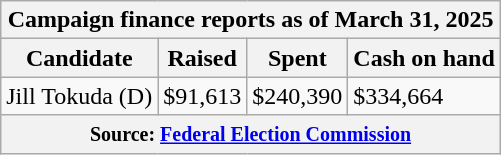<table class="wikitable sortable">
<tr>
<th colspan=4>Campaign finance reports as of March 31, 2025</th>
</tr>
<tr style="text-align:center;">
<th>Candidate</th>
<th>Raised</th>
<th>Spent</th>
<th>Cash on hand</th>
</tr>
<tr>
<td>Jill Tokuda (D)</td>
<td>$91,613</td>
<td>$240,390</td>
<td>$334,664</td>
</tr>
<tr>
<th colspan="4"><small>Source: <a href='#'>Federal Election Commission</a></small></th>
</tr>
</table>
